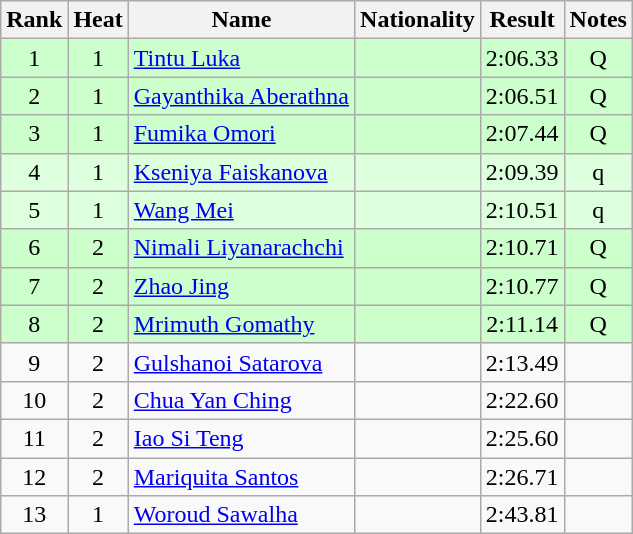<table class="wikitable sortable" style="text-align:center">
<tr>
<th>Rank</th>
<th>Heat</th>
<th>Name</th>
<th>Nationality</th>
<th>Result</th>
<th>Notes</th>
</tr>
<tr style="background:#cfc;">
<td>1</td>
<td>1</td>
<td align=left><a href='#'>Tintu Luka</a></td>
<td align=left></td>
<td>2:06.33</td>
<td>Q</td>
</tr>
<tr style="background:#cfc;">
<td>2</td>
<td>1</td>
<td align=left><a href='#'>Gayanthika Aberathna</a></td>
<td align=left></td>
<td>2:06.51</td>
<td>Q</td>
</tr>
<tr style="background:#cfc;">
<td>3</td>
<td>1</td>
<td align=left><a href='#'>Fumika Omori</a></td>
<td align=left></td>
<td>2:07.44</td>
<td>Q</td>
</tr>
<tr style="background:#ddffdd;">
<td>4</td>
<td>1</td>
<td align=left><a href='#'>Kseniya Faiskanova</a></td>
<td align=left></td>
<td>2:09.39</td>
<td>q</td>
</tr>
<tr style="background:#ddffdd;">
<td>5</td>
<td>1</td>
<td align=left><a href='#'>Wang Mei</a></td>
<td align=left></td>
<td>2:10.51</td>
<td>q</td>
</tr>
<tr style="background:#cfc;">
<td>6</td>
<td>2</td>
<td align=left><a href='#'>Nimali Liyanarachchi</a></td>
<td align=left></td>
<td>2:10.71</td>
<td>Q</td>
</tr>
<tr style="background:#cfc;">
<td>7</td>
<td>2</td>
<td align=left><a href='#'>Zhao Jing</a></td>
<td align=left></td>
<td>2:10.77</td>
<td>Q</td>
</tr>
<tr style="background:#cfc;">
<td>8</td>
<td>2</td>
<td align=left><a href='#'>Mrimuth Gomathy</a></td>
<td align=left></td>
<td>2:11.14</td>
<td>Q</td>
</tr>
<tr>
<td>9</td>
<td>2</td>
<td align=left><a href='#'>Gulshanoi Satarova</a></td>
<td align=left></td>
<td>2:13.49</td>
<td></td>
</tr>
<tr>
<td>10</td>
<td>2</td>
<td align=left><a href='#'>Chua Yan Ching</a></td>
<td align=left></td>
<td>2:22.60</td>
<td></td>
</tr>
<tr>
<td>11</td>
<td>2</td>
<td align=left><a href='#'>Iao Si Teng</a></td>
<td align=left></td>
<td>2:25.60</td>
<td></td>
</tr>
<tr>
<td>12</td>
<td>2</td>
<td align=left><a href='#'>Mariquita Santos</a></td>
<td align=left></td>
<td>2:26.71</td>
<td></td>
</tr>
<tr>
<td>13</td>
<td>1</td>
<td align=left><a href='#'>Woroud Sawalha</a></td>
<td align=left></td>
<td>2:43.81</td>
<td></td>
</tr>
</table>
